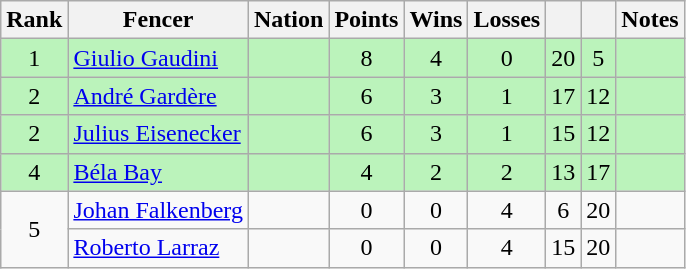<table class="wikitable sortable" style="text-align: center;">
<tr>
<th>Rank</th>
<th>Fencer</th>
<th>Nation</th>
<th>Points</th>
<th>Wins</th>
<th>Losses</th>
<th></th>
<th></th>
<th>Notes</th>
</tr>
<tr style="background:#bbf3bb;">
<td>1</td>
<td align=left><a href='#'>Giulio Gaudini</a></td>
<td align=left></td>
<td>8</td>
<td>4</td>
<td>0</td>
<td>20</td>
<td>5</td>
<td></td>
</tr>
<tr style="background:#bbf3bb;">
<td>2</td>
<td align=left><a href='#'>André Gardère</a></td>
<td align=left></td>
<td>6</td>
<td>3</td>
<td>1</td>
<td>17</td>
<td>12</td>
<td></td>
</tr>
<tr style="background:#bbf3bb;">
<td>2</td>
<td align=left><a href='#'>Julius Eisenecker</a></td>
<td align=left></td>
<td>6</td>
<td>3</td>
<td>1</td>
<td>15</td>
<td>12</td>
<td></td>
</tr>
<tr style="background:#bbf3bb;">
<td>4</td>
<td align=left><a href='#'>Béla Bay</a></td>
<td align=left></td>
<td>4</td>
<td>2</td>
<td>2</td>
<td>13</td>
<td>17</td>
<td></td>
</tr>
<tr>
<td rowspan=2>5</td>
<td align=left><a href='#'>Johan Falkenberg</a></td>
<td align=left></td>
<td>0</td>
<td>0</td>
<td>4</td>
<td>6</td>
<td>20</td>
<td></td>
</tr>
<tr>
<td align=left><a href='#'>Roberto Larraz</a></td>
<td align=left></td>
<td>0</td>
<td>0</td>
<td>4</td>
<td>15</td>
<td>20</td>
<td></td>
</tr>
</table>
